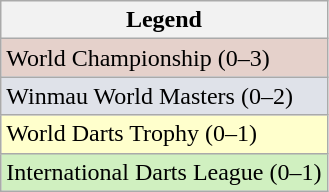<table class="wikitable">
<tr>
<th>Legend</th>
</tr>
<tr style="background:#e5d1cb;">
<td>World Championship (0–3)</td>
</tr>
<tr style="background:#dfe2e9;">
<td>Winmau World Masters (0–2)</td>
</tr>
<tr style="background:#ffc;">
<td>World Darts Trophy (0–1)</td>
</tr>
<tr style="background:#d0f0c0;">
<td>International Darts League (0–1)</td>
</tr>
</table>
